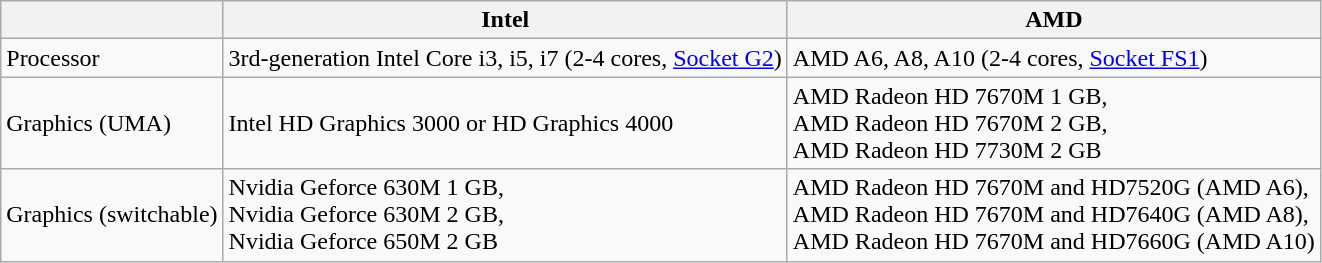<table class="wikitable">
<tr>
<th></th>
<th>Intel</th>
<th>AMD</th>
</tr>
<tr>
<td>Processor</td>
<td>3rd-generation Intel Core i3, i5, i7 (2-4 cores, <a href='#'>Socket G2</a>)</td>
<td>AMD A6, A8, A10 (2-4 cores, <a href='#'>Socket FS1</a>)</td>
</tr>
<tr>
<td>Graphics (UMA)</td>
<td>Intel HD Graphics 3000 or HD Graphics 4000</td>
<td>AMD Radeon HD 7670M 1 GB,<br>AMD Radeon HD 7670M 2 GB,<br>AMD Radeon HD 7730M 2 GB</td>
</tr>
<tr>
<td>Graphics (switchable)</td>
<td>Nvidia Geforce 630M 1 GB,<br>Nvidia Geforce 630M 2 GB,<br>Nvidia Geforce 650M 2 GB</td>
<td>AMD Radeon HD 7670M and HD7520G (AMD A6),<br>AMD Radeon HD 7670M and HD7640G (AMD A8),<br>AMD Radeon HD 7670M and HD7660G (AMD A10)</td>
</tr>
</table>
